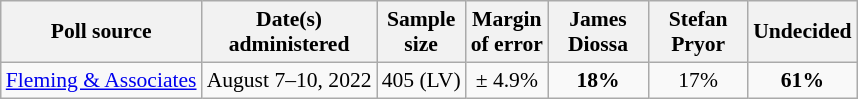<table class="wikitable" style="font-size:90%;text-align:center;">
<tr>
<th>Poll source</th>
<th>Date(s)<br>administered</th>
<th>Sample<br>size</th>
<th>Margin<br>of error</th>
<th style="width:60px;">James<br>Diossa</th>
<th style="width:60px;">Stefan<br>Pryor</th>
<th>Undecided</th>
</tr>
<tr>
<td style="text-align:left;"><a href='#'>Fleming & Associates</a></td>
<td>August 7–10, 2022</td>
<td>405 (LV)</td>
<td>± 4.9%</td>
<td><strong>18%</strong></td>
<td>17%</td>
<td><strong>61%</strong></td>
</tr>
</table>
